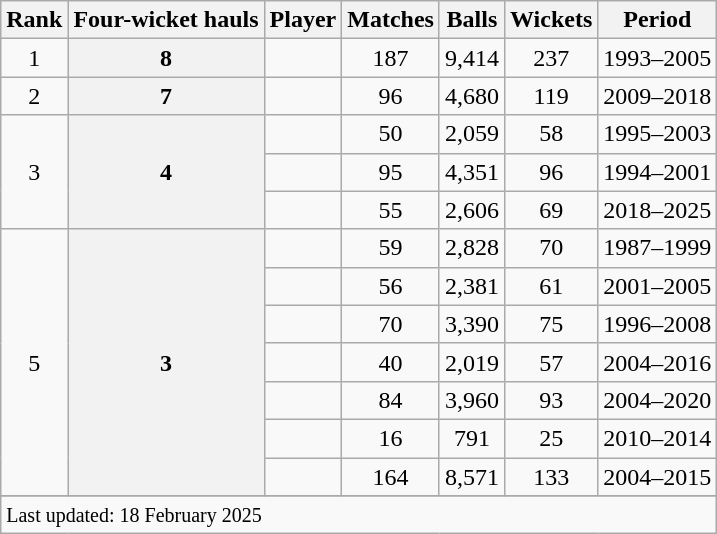<table class="wikitable plainrowheaders sortable">
<tr>
<th scope=col>Rank</th>
<th scope=col>Four-wicket hauls</th>
<th scope=col>Player</th>
<th scope=col>Matches</th>
<th scope=col>Balls</th>
<th scope=col>Wickets</th>
<th scope=col>Period</th>
</tr>
<tr>
<td style="text-align:center">1</td>
<th scope=row style=text-align:center>8</th>
<td></td>
<td style="text-align:center">187</td>
<td style="text-align:center">9,414</td>
<td style="text-align:center">237</td>
<td>1993–2005</td>
</tr>
<tr>
<td style="text-align:center">2</td>
<th scope=row style=text-align:center>7</th>
<td></td>
<td style="text-align:center">96</td>
<td style="text-align:center">4,680</td>
<td style="text-align:center">119</td>
<td>2009–2018</td>
</tr>
<tr>
<td rowspan="3" style="text-align:center">3</td>
<th rowspan="3" scope="row" style="text-align:center">4</th>
<td></td>
<td style="text-align:center">50</td>
<td style="text-align:center">2,059</td>
<td style="text-align:center">58</td>
<td>1995–2003</td>
</tr>
<tr>
<td></td>
<td style="text-align:center">95</td>
<td style="text-align:center">4,351</td>
<td style="text-align:center">96</td>
<td>1994–2001</td>
</tr>
<tr>
<td></td>
<td style="text-align:center">55</td>
<td style="text-align:center">2,606</td>
<td style="text-align:center">69</td>
<td>2018–2025</td>
</tr>
<tr>
<td rowspan="7" style="text-align:center">5</td>
<th rowspan="7" scope="row" style="text-align:center">3</th>
<td></td>
<td style="text-align:center">59</td>
<td style="text-align:center">2,828</td>
<td style="text-align:center">70</td>
<td>1987–1999</td>
</tr>
<tr>
<td></td>
<td style="text-align:center">56</td>
<td style="text-align:center">2,381</td>
<td style="text-align:center">61</td>
<td>2001–2005</td>
</tr>
<tr>
<td></td>
<td style="text-align:center">70</td>
<td style="text-align:center">3,390</td>
<td style="text-align:center">75</td>
<td>1996–2008</td>
</tr>
<tr>
<td></td>
<td style="text-align:center">40</td>
<td style="text-align:center">2,019</td>
<td style="text-align:center">57</td>
<td>2004–2016</td>
</tr>
<tr>
<td></td>
<td style="text-align:center">84</td>
<td style="text-align:center">3,960</td>
<td style="text-align:center">93</td>
<td>2004–2020</td>
</tr>
<tr>
<td></td>
<td style="text-align:center">16</td>
<td style="text-align:center">791</td>
<td style="text-align:center">25</td>
<td>2010–2014</td>
</tr>
<tr>
<td></td>
<td style="text-align:center">164</td>
<td style="text-align:center">8,571</td>
<td style="text-align:center">133</td>
<td>2004–2015</td>
</tr>
<tr>
</tr>
<tr class=sortbottom>
<td colspan=7><small>Last updated: 18 February 2025</small></td>
</tr>
</table>
